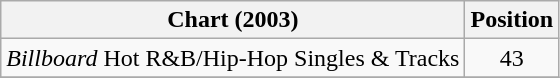<table class="wikitable sortable">
<tr>
<th align="left">Chart (2003)</th>
<th align="center">Position</th>
</tr>
<tr>
<td><em>Billboard</em> Hot R&B/Hip-Hop Singles & Tracks</td>
<td align="center">43</td>
</tr>
<tr>
</tr>
</table>
